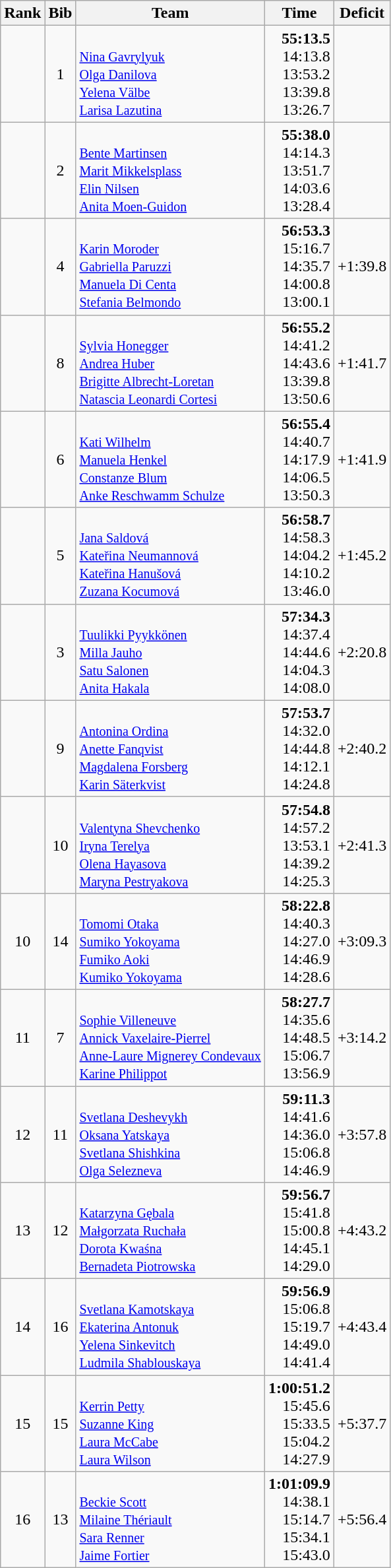<table class="wikitable sortable" style="text-align:center">
<tr>
<th>Rank</th>
<th>Bib</th>
<th>Team</th>
<th>Time</th>
<th>Deficit</th>
</tr>
<tr>
<td></td>
<td>1</td>
<td align="left"> <small><br><a href='#'>Nina Gavrylyuk</a><br><a href='#'>Olga Danilova</a><br> <a href='#'>Yelena Välbe</a><br><a href='#'>Larisa Lazutina</a></small></td>
<td align="right"><strong>55:13.5</strong><br>14:13.8<br>13:53.2<br>13:39.8<br>13:26.7</td>
<td></td>
</tr>
<tr>
<td></td>
<td>2</td>
<td align="left"> <small><br> <a href='#'>Bente Martinsen</a><br><a href='#'>Marit Mikkelsplass</a><br><a href='#'>Elin Nilsen</a><br><a href='#'>Anita Moen-Guidon</a> </small></td>
<td align="right"><strong>55:38.0</strong><br>14:14.3<br>13:51.7<br>14:03.6<br>13:28.4</td>
<td align="right"></td>
</tr>
<tr>
<td></td>
<td>4</td>
<td align="left"> <small><br><a href='#'>Karin Moroder</a><br><a href='#'>Gabriella Paruzzi</a><br><a href='#'>Manuela Di Centa</a><br> <a href='#'>Stefania Belmondo</a></small></td>
<td align="right"><strong>56:53.3</strong><br>15:16.7<br>14:35.7<br>14:00.8<br>13:00.1</td>
<td align="right">+1:39.8</td>
</tr>
<tr>
<td></td>
<td>8</td>
<td align="left"> <small><br><a href='#'>Sylvia Honegger</a><br><a href='#'>Andrea Huber</a><br><a href='#'>Brigitte Albrecht-Loretan</a><br> <a href='#'>Natascia Leonardi Cortesi</a></small></td>
<td align="right"><strong>56:55.2</strong><br>14:41.2<br>14:43.6<br>13:39.8<br>13:50.6</td>
<td align="right">+1:41.7</td>
</tr>
<tr>
<td></td>
<td>6</td>
<td align="left"> <small><br><a href='#'>Kati Wilhelm</a><br><a href='#'>Manuela Henkel</a><br><a href='#'>Constanze Blum</a><br><a href='#'>Anke Reschwamm Schulze</a></small></td>
<td align="right"><strong>56:55.4</strong><br>14:40.7<br>14:17.9<br>14:06.5<br>13:50.3</td>
<td align="right">+1:41.9</td>
</tr>
<tr>
<td></td>
<td>5</td>
<td align="left"> <small><br><a href='#'>Jana Saldová</a><br><a href='#'>Kateřina Neumannová</a><br> <a href='#'>Kateřina Hanušová</a><br><a href='#'>Zuzana Kocumová</a></small></td>
<td align="right"><strong>56:58.7</strong><br>14:58.3<br>14:04.2<br>14:10.2<br>13:46.0</td>
<td align="right">+1:45.2</td>
</tr>
<tr>
<td></td>
<td>3</td>
<td align="left"> <small><br><a href='#'>Tuulikki Pyykkönen</a><br><a href='#'>Milla Jauho</a><br><a href='#'>Satu Salonen</a><br> <a href='#'>Anita Hakala</a></small></td>
<td align="right"><strong>57:34.3</strong><br>14:37.4<br>14:44.6<br>14:04.3<br>14:08.0</td>
<td align="right">+2:20.8</td>
</tr>
<tr>
<td></td>
<td>9</td>
<td align="left"> <small><br><a href='#'>Antonina Ordina</a><br><a href='#'>Anette Fanqvist</a><br><a href='#'>Magdalena Forsberg</a><br> <a href='#'>Karin Säterkvist</a></small></td>
<td align="right"><strong>57:53.7</strong><br>14:32.0<br>14:44.8<br>14:12.1<br>14:24.8</td>
<td align="right">+2:40.2</td>
</tr>
<tr>
<td></td>
<td>10</td>
<td align="left"> <small><br><a href='#'>Valentyna Shevchenko</a><br> <a href='#'>Iryna Terelya</a><br><a href='#'>Olena Hayasova</a><br><a href='#'>Maryna Pestryakova</a></small></td>
<td align="right"><strong>57:54.8</strong><br>14:57.2<br>13:53.1<br>14:39.2<br>14:25.3</td>
<td align="right">+2:41.3</td>
</tr>
<tr>
<td>10</td>
<td>14</td>
<td align="left"> <small><br><a href='#'>Tomomi Otaka</a><br> <a href='#'>Sumiko Yokoyama</a><br><a href='#'>Fumiko Aoki</a><br><a href='#'>Kumiko Yokoyama</a></small></td>
<td align="right"><strong>58:22.8</strong><br>14:40.3<br>14:27.0<br>14:46.9<br>14:28.6</td>
<td align="right">+3:09.3</td>
</tr>
<tr>
<td>11</td>
<td>7</td>
<td align="left"> <small><br><a href='#'>Sophie Villeneuve</a><br><a href='#'>Annick Vaxelaire-Pierrel</a><br> <a href='#'>Anne-Laure Mignerey Condevaux</a><br><a href='#'>Karine Philippot</a></small></td>
<td align="right"><strong>58:27.7</strong><br>14:35.6<br>14:48.5<br>15:06.7<br>13:56.9</td>
<td align="right">+3:14.2</td>
</tr>
<tr>
<td>12</td>
<td>11</td>
<td align="left"> <small><br><a href='#'>Svetlana Deshevykh</a><br><a href='#'>Oksana Yatskaya</a><br> <a href='#'>Svetlana Shishkina</a><br><a href='#'>Olga Selezneva</a></small></td>
<td align="right"><strong>59:11.3</strong><br>14:41.6<br>14:36.0<br>15:06.8<br>14:46.9</td>
<td align="right">+3:57.8</td>
</tr>
<tr>
<td>13</td>
<td>12</td>
<td align="left"> <small><br><a href='#'>Katarzyna Gębala</a><br><a href='#'>Małgorzata Ruchała</a><br><a href='#'>Dorota Kwaśna</a><br> <a href='#'>Bernadeta Piotrowska</a></small></td>
<td align="right"><strong>59:56.7</strong><br>15:41.8<br>15:00.8<br>14:45.1<br>14:29.0</td>
<td align="right">+4:43.2</td>
</tr>
<tr>
<td>14</td>
<td>16</td>
<td align="left"> <small><br><a href='#'>Svetlana Kamotskaya</a><br><a href='#'>Ekaterina Antonuk</a><br><a href='#'>Yelena Sinkevitch</a><br> <a href='#'>Ludmila Shablouskaya</a></small></td>
<td align="right"><strong>59:56.9</strong><br>15:06.8<br>15:19.7<br>14:49.0<br>14:41.4</td>
<td align="right">+4:43.4</td>
</tr>
<tr>
<td>15</td>
<td>15</td>
<td align="left"> <small><br><a href='#'>Kerrin Petty</a><br><a href='#'>Suzanne King</a><br><a href='#'>Laura McCabe</a><br> <a href='#'>Laura Wilson</a></small></td>
<td align="right"><strong>1:00:51.2</strong><br>15:45.6<br>15:33.5<br>15:04.2<br>14:27.9</td>
<td align="right">+5:37.7</td>
</tr>
<tr>
<td>16</td>
<td>13</td>
<td align="left"> <small><br> <a href='#'>Beckie Scott</a><br><a href='#'>Milaine Thériault</a><br><a href='#'>Sara Renner</a><br><a href='#'>Jaime Fortier</a></small></td>
<td align="right"><strong>1:01:09.9</strong><br>14:38.1<br>15:14.7<br>15:34.1<br>15:43.0</td>
<td align="right">+5:56.4</td>
</tr>
</table>
